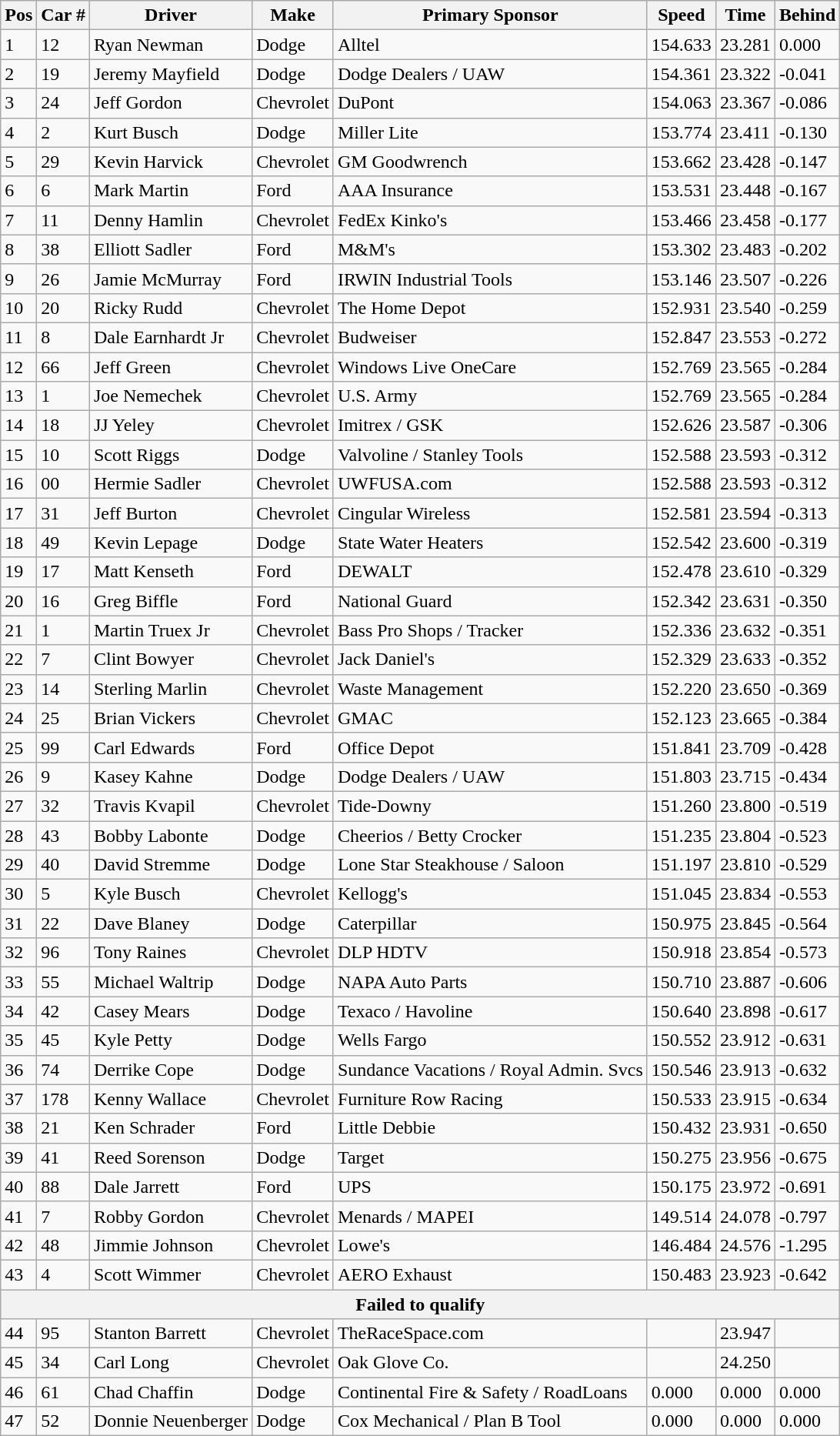<table class="wikitable">
<tr>
<th colspan="1" rowspan="1">Pos</th>
<th colspan="1" rowspan="1">Car #</th>
<th colspan="1" rowspan="1">Driver</th>
<th colspan="1" rowspan="1">Make</th>
<th colspan="1" rowspan="1">Primary Sponsor</th>
<th colspan="1" rowspan="1">Speed</th>
<th colspan="1" rowspan="1">Time</th>
<th colspan="1" rowspan="1">Behind</th>
</tr>
<tr>
<td>1</td>
<td>12</td>
<td>Ryan Newman</td>
<td>Dodge</td>
<td>Alltel</td>
<td>154.633</td>
<td>23.281</td>
<td>0.000</td>
</tr>
<tr>
<td>2</td>
<td>19</td>
<td>Jeremy Mayfield</td>
<td>Dodge</td>
<td>Dodge Dealers / UAW</td>
<td>154.361</td>
<td>23.322</td>
<td>-0.041</td>
</tr>
<tr>
<td>3</td>
<td>24</td>
<td>Jeff Gordon</td>
<td>Chevrolet</td>
<td>DuPont</td>
<td>154.063</td>
<td>23.367</td>
<td>-0.086</td>
</tr>
<tr>
<td>4</td>
<td>2</td>
<td>Kurt Busch</td>
<td>Dodge</td>
<td>Miller Lite</td>
<td>153.774</td>
<td>23.411</td>
<td>-0.130</td>
</tr>
<tr>
<td>5</td>
<td>29</td>
<td>Kevin Harvick</td>
<td>Chevrolet</td>
<td>GM Goodwrench</td>
<td>153.662</td>
<td>23.428</td>
<td>-0.147</td>
</tr>
<tr>
<td>6</td>
<td>6</td>
<td>Mark Martin</td>
<td>Ford</td>
<td>AAA Insurance</td>
<td>153.531</td>
<td>23.448</td>
<td>-0.167</td>
</tr>
<tr>
<td>7</td>
<td>11</td>
<td>Denny Hamlin</td>
<td>Chevrolet</td>
<td>FedEx Kinko's</td>
<td>153.466</td>
<td>23.458</td>
<td>-0.177</td>
</tr>
<tr>
<td>8</td>
<td>38</td>
<td>Elliott Sadler</td>
<td>Ford</td>
<td>M&M's</td>
<td>153.302</td>
<td>23.483</td>
<td>-0.202</td>
</tr>
<tr>
<td>9</td>
<td>26</td>
<td>Jamie McMurray</td>
<td>Ford</td>
<td>IRWIN Industrial Tools</td>
<td>153.146</td>
<td>23.507</td>
<td>-0.226</td>
</tr>
<tr>
<td>10</td>
<td>20</td>
<td>Ricky Rudd</td>
<td>Chevrolet</td>
<td>The Home Depot</td>
<td>152.931</td>
<td>23.540</td>
<td>-0.259</td>
</tr>
<tr>
<td>11</td>
<td>8</td>
<td>Dale Earnhardt Jr</td>
<td>Chevrolet</td>
<td>Budweiser</td>
<td>152.847</td>
<td>23.553</td>
<td>-0.272</td>
</tr>
<tr>
<td>12</td>
<td>66</td>
<td>Jeff Green</td>
<td>Chevrolet</td>
<td>Windows Live OneCare</td>
<td>152.769</td>
<td>23.565</td>
<td>-0.284</td>
</tr>
<tr>
<td>13</td>
<td>1</td>
<td>Joe Nemechek</td>
<td>Chevrolet</td>
<td>U.S. Army</td>
<td>152.769</td>
<td>23.565</td>
<td>-0.284</td>
</tr>
<tr>
<td>14</td>
<td>18</td>
<td>JJ Yeley</td>
<td>Chevrolet</td>
<td>Imitrex / GSK</td>
<td>152.626</td>
<td>23.587</td>
<td>-0.306</td>
</tr>
<tr>
<td>15</td>
<td>10</td>
<td>Scott Riggs</td>
<td>Dodge</td>
<td>Valvoline / Stanley Tools</td>
<td>152.588</td>
<td>23.593</td>
<td>-0.312</td>
</tr>
<tr>
<td>16</td>
<td>00</td>
<td>Hermie Sadler</td>
<td>Chevrolet</td>
<td>UWFUSA.com</td>
<td>152.588</td>
<td>23.593</td>
<td>-0.312</td>
</tr>
<tr>
<td>17</td>
<td>31</td>
<td>Jeff Burton</td>
<td>Chevrolet</td>
<td>Cingular Wireless</td>
<td>152.581</td>
<td>23.594</td>
<td>-0.313</td>
</tr>
<tr>
<td>18</td>
<td>49</td>
<td>Kevin Lepage</td>
<td>Dodge</td>
<td>State Water Heaters</td>
<td>152.542</td>
<td>23.600</td>
<td>-0.319</td>
</tr>
<tr>
<td>19</td>
<td>17</td>
<td>Matt Kenseth</td>
<td>Ford</td>
<td>DEWALT</td>
<td>152.478</td>
<td>23.610</td>
<td>-0.329</td>
</tr>
<tr>
<td>20</td>
<td>16</td>
<td>Greg Biffle</td>
<td>Ford</td>
<td>National Guard</td>
<td>152.342</td>
<td>23.631</td>
<td>-0.350</td>
</tr>
<tr>
<td>21</td>
<td>1</td>
<td>Martin Truex Jr</td>
<td>Chevrolet</td>
<td>Bass Pro Shops / Tracker</td>
<td>152.336</td>
<td>23.632</td>
<td>-0.351</td>
</tr>
<tr>
<td>22</td>
<td>7</td>
<td>Clint Bowyer</td>
<td>Chevrolet</td>
<td>Jack Daniel's</td>
<td>152.329</td>
<td>23.633</td>
<td>-0.352</td>
</tr>
<tr>
<td>23</td>
<td>14</td>
<td>Sterling Marlin</td>
<td>Chevrolet</td>
<td>Waste Management</td>
<td>152.220</td>
<td>23.650</td>
<td>-0.369</td>
</tr>
<tr>
<td>24</td>
<td>25</td>
<td>Brian Vickers</td>
<td>Chevrolet</td>
<td>GMAC</td>
<td>152.123</td>
<td>23.665</td>
<td>-0.384</td>
</tr>
<tr>
<td>25</td>
<td>99</td>
<td>Carl Edwards</td>
<td>Ford</td>
<td>Office Depot</td>
<td>151.841</td>
<td>23.709</td>
<td>-0.428</td>
</tr>
<tr>
<td>26</td>
<td>9</td>
<td>Kasey Kahne</td>
<td>Dodge</td>
<td>Dodge Dealers / UAW</td>
<td>151.803</td>
<td>23.715</td>
<td>-0.434</td>
</tr>
<tr>
<td>27</td>
<td>32</td>
<td>Travis Kvapil</td>
<td>Chevrolet</td>
<td>Tide-Downy</td>
<td>151.260</td>
<td>23.800</td>
<td>-0.519</td>
</tr>
<tr>
<td>28</td>
<td>43</td>
<td>Bobby Labonte</td>
<td>Dodge</td>
<td>Cheerios / Betty Crocker</td>
<td>151.235</td>
<td>23.804</td>
<td>-0.523</td>
</tr>
<tr>
<td>29</td>
<td>40</td>
<td>David Stremme</td>
<td>Dodge</td>
<td>Lone Star Steakhouse / Saloon</td>
<td>151.197</td>
<td>23.810</td>
<td>-0.529</td>
</tr>
<tr>
<td>30</td>
<td>5</td>
<td>Kyle Busch</td>
<td>Chevrolet</td>
<td>Kellogg's</td>
<td>151.045</td>
<td>23.834</td>
<td>-0.553</td>
</tr>
<tr>
<td>31</td>
<td>22</td>
<td>Dave Blaney</td>
<td>Dodge</td>
<td>Caterpillar</td>
<td>150.975</td>
<td>23.845</td>
<td>-0.564</td>
</tr>
<tr>
<td>32</td>
<td>96</td>
<td>Tony Raines</td>
<td>Chevrolet</td>
<td>DLP HDTV</td>
<td>150.918</td>
<td>23.854</td>
<td>-0.573</td>
</tr>
<tr>
<td>33</td>
<td>55</td>
<td>Michael Waltrip</td>
<td>Dodge</td>
<td>NAPA Auto Parts</td>
<td>150.710</td>
<td>23.887</td>
<td>-0.606</td>
</tr>
<tr>
<td>34</td>
<td>42</td>
<td>Casey Mears</td>
<td>Dodge</td>
<td>Texaco / Havoline</td>
<td>150.640</td>
<td>23.898</td>
<td>-0.617</td>
</tr>
<tr>
<td>35</td>
<td>45</td>
<td>Kyle Petty</td>
<td>Dodge</td>
<td>Wells Fargo</td>
<td>150.552</td>
<td>23.912</td>
<td>-0.631</td>
</tr>
<tr>
<td>36</td>
<td>74</td>
<td>Derrike Cope</td>
<td>Dodge</td>
<td>Sundance Vacations / Royal Admin. Svcs</td>
<td>150.546</td>
<td>23.913</td>
<td>-0.632</td>
</tr>
<tr>
<td>37</td>
<td>178</td>
<td>Kenny Wallace</td>
<td>Chevrolet</td>
<td>Furniture Row Racing</td>
<td>150.533</td>
<td>23.915</td>
<td>-0.634</td>
</tr>
<tr>
<td>38</td>
<td>21</td>
<td>Ken Schrader</td>
<td>Ford</td>
<td>Little Debbie</td>
<td>150.432</td>
<td>23.931</td>
<td>-0.650</td>
</tr>
<tr>
<td>39</td>
<td>41</td>
<td>Reed Sorenson</td>
<td>Dodge</td>
<td>Target</td>
<td>150.275</td>
<td>23.956</td>
<td>-0.675</td>
</tr>
<tr>
<td>40</td>
<td>88</td>
<td>Dale Jarrett</td>
<td>Ford</td>
<td>UPS</td>
<td>150.175</td>
<td>23.972</td>
<td>-0.691</td>
</tr>
<tr>
<td>41</td>
<td>7</td>
<td>Robby Gordon</td>
<td>Chevrolet</td>
<td>Menards / MAPEI</td>
<td>149.514</td>
<td>24.078</td>
<td>-0.797</td>
</tr>
<tr>
<td>42</td>
<td>48</td>
<td>Jimmie Johnson</td>
<td>Chevrolet</td>
<td>Lowe's</td>
<td>146.484</td>
<td>24.576</td>
<td>-1.295</td>
</tr>
<tr>
<td>43</td>
<td>4</td>
<td>Scott Wimmer</td>
<td>Chevrolet</td>
<td>AERO Exhaust</td>
<td>150.483</td>
<td>23.923</td>
<td>-0.642</td>
</tr>
<tr>
<th colspan="8">Failed to qualify</th>
</tr>
<tr>
<td>44</td>
<td>95</td>
<td>Stanton Barrett</td>
<td>Chevrolet</td>
<td>TheRaceSpace.com</td>
<td></td>
<td>23.947</td>
<td></td>
</tr>
<tr>
<td>45</td>
<td>34</td>
<td>Carl Long</td>
<td>Chevrolet</td>
<td>Oak Glove Co.</td>
<td></td>
<td>24.250</td>
<td></td>
</tr>
<tr>
<td>46</td>
<td>61</td>
<td>Chad Chaffin</td>
<td>Dodge</td>
<td>Continental Fire & Safety / RoadLoans</td>
<td>0.000</td>
<td>0.000</td>
<td>0.000</td>
</tr>
<tr>
<td>47</td>
<td>52</td>
<td>Donnie Neuenberger</td>
<td>Dodge</td>
<td>Cox Mechanical / Plan B Tool</td>
<td>0.000</td>
<td>0.000</td>
<td>0.000</td>
</tr>
</table>
